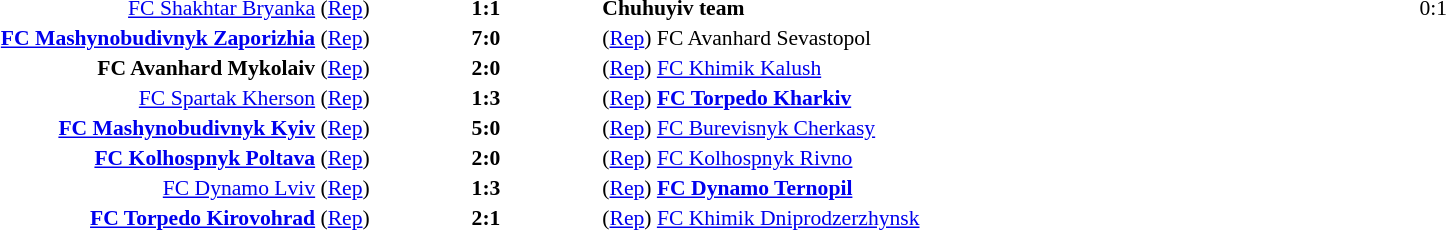<table width=100% cellspacing=1>
<tr>
<th width=20%></th>
<th width=12%></th>
<th width=20%></th>
<th></th>
</tr>
<tr style=font-size:90%>
<td align=right><a href='#'>FC Shakhtar Bryanka</a> (<a href='#'>Rep</a>)</td>
<td align=center><strong>1:1</strong></td>
<td><strong>Chuhuyiv team</strong></td>
<td align=center>0:1 </td>
</tr>
<tr style=font-size:90%>
<td align=right><strong><a href='#'>FC Mashynobudivnyk Zaporizhia</a></strong> (<a href='#'>Rep</a>)</td>
<td align=center><strong>7:0</strong></td>
<td>(<a href='#'>Rep</a>) FC Avanhard Sevastopol</td>
<td align=center></td>
</tr>
<tr style=font-size:90%>
<td align=right><strong>FC Avanhard Mykolaiv</strong> (<a href='#'>Rep</a>)</td>
<td align=center><strong>2:0</strong></td>
<td>(<a href='#'>Rep</a>) <a href='#'>FC Khimik Kalush</a></td>
<td align=center></td>
</tr>
<tr style=font-size:90%>
<td align=right><a href='#'>FC Spartak Kherson</a> (<a href='#'>Rep</a>)</td>
<td align=center><strong>1:3</strong></td>
<td>(<a href='#'>Rep</a>) <strong><a href='#'>FC Torpedo Kharkiv</a></strong></td>
<td align=center></td>
</tr>
<tr style=font-size:90%>
<td align=right><strong><a href='#'>FC Mashynobudivnyk Kyiv</a></strong> (<a href='#'>Rep</a>)</td>
<td align=center><strong>5:0</strong></td>
<td>(<a href='#'>Rep</a>) <a href='#'>FC Burevisnyk Cherkasy</a></td>
<td align=center></td>
</tr>
<tr style=font-size:90%>
<td align=right><strong><a href='#'>FC Kolhospnyk Poltava</a></strong> (<a href='#'>Rep</a>)</td>
<td align=center><strong>2:0</strong></td>
<td>(<a href='#'>Rep</a>) <a href='#'>FC Kolhospnyk Rivno</a></td>
<td align=center></td>
</tr>
<tr style=font-size:90%>
<td align=right><a href='#'>FC Dynamo Lviv</a> (<a href='#'>Rep</a>)</td>
<td align=center><strong>1:3</strong></td>
<td>(<a href='#'>Rep</a>) <strong><a href='#'>FC Dynamo Ternopil</a></strong></td>
<td align=center></td>
</tr>
<tr style=font-size:90%>
<td align=right><strong><a href='#'>FC Torpedo Kirovohrad</a></strong> (<a href='#'>Rep</a>)</td>
<td align=center><strong>2:1</strong></td>
<td>(<a href='#'>Rep</a>) <a href='#'>FC Khimik Dniprodzerzhynsk</a></td>
<td align=center></td>
</tr>
</table>
